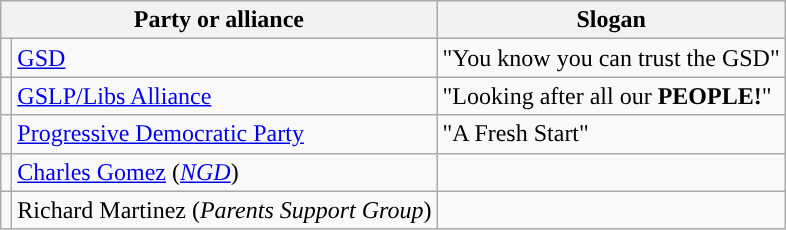<table class=wikitable>
<tr>
<th colspan=2>Party or alliance</th>
<th>Slogan</th>
</tr>
<tr>
<td></td>
<td><a href='#'>GSD</a></td>
<td>"You know you can trust the GSD"</td>
</tr>
<tr>
<td></td>
<td><a href='#'>GSLP/Libs Alliance</a></td>
<td>"Looking after all our <strong>PEOPLE!</strong>"</td>
</tr>
<tr>
<td></td>
<td><a href='#'> Progressive Democratic Party</a></td>
<td>"A Fresh Start"</td>
</tr>
<tr>
<td></td>
<td><a href='#'>Charles Gomez</a> (<em><a href='#'>NGD</a></em>)</td>
<td></td>
</tr>
<tr>
<td></td>
<td>Richard Martinez (<em>Parents Support Group</em>)</td>
<td></td>
</tr>
</table>
